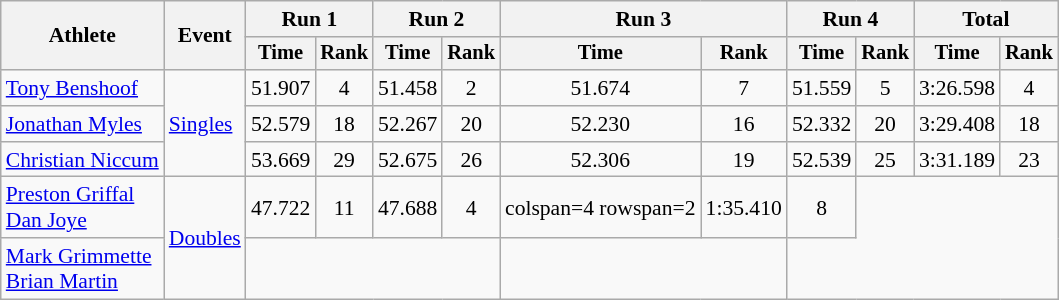<table class=wikitable style=font-size:90%;text-align:center>
<tr>
<th rowspan=2>Athlete</th>
<th rowspan=2>Event</th>
<th colspan=2>Run 1</th>
<th colspan=2>Run 2</th>
<th colspan=2>Run 3</th>
<th colspan=2>Run 4</th>
<th colspan=2>Total</th>
</tr>
<tr style=font-size:95%>
<th>Time</th>
<th>Rank</th>
<th>Time</th>
<th>Rank</th>
<th>Time</th>
<th>Rank</th>
<th>Time</th>
<th>Rank</th>
<th>Time</th>
<th>Rank</th>
</tr>
<tr>
<td align=left><a href='#'>Tony Benshoof</a></td>
<td align=left rowspan=3><a href='#'>Singles</a></td>
<td>51.907</td>
<td>4</td>
<td>51.458</td>
<td>2</td>
<td>51.674</td>
<td>7</td>
<td>51.559</td>
<td>5</td>
<td>3:26.598</td>
<td>4</td>
</tr>
<tr>
<td align=left><a href='#'>Jonathan Myles</a></td>
<td>52.579</td>
<td>18</td>
<td>52.267</td>
<td>20</td>
<td>52.230</td>
<td>16</td>
<td>52.332</td>
<td>20</td>
<td>3:29.408</td>
<td>18</td>
</tr>
<tr>
<td align=left><a href='#'>Christian Niccum</a></td>
<td>53.669</td>
<td>29</td>
<td>52.675</td>
<td>26</td>
<td>52.306</td>
<td>19</td>
<td>52.539</td>
<td>25</td>
<td>3:31.189</td>
<td>23</td>
</tr>
<tr>
<td align=left><a href='#'>Preston Griffal</a><br><a href='#'>Dan Joye</a></td>
<td align=left rowspan=2><a href='#'>Doubles</a></td>
<td>47.722</td>
<td>11</td>
<td>47.688</td>
<td>4</td>
<td>colspan=4 rowspan=2 </td>
<td>1:35.410</td>
<td>8</td>
</tr>
<tr>
<td align=left><a href='#'>Mark Grimmette</a><br><a href='#'>Brian Martin</a></td>
<td colspan=4></td>
<td colspan=2></td>
</tr>
</table>
